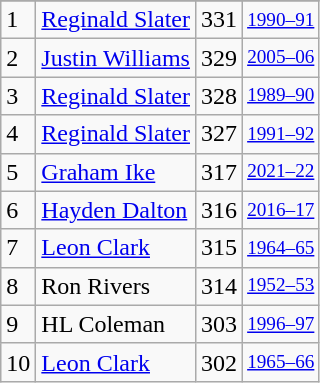<table class="wikitable">
<tr>
</tr>
<tr>
<td>1</td>
<td><a href='#'>Reginald Slater</a></td>
<td>331</td>
<td style="font-size:80%;"><a href='#'>1990–91</a></td>
</tr>
<tr>
<td>2</td>
<td><a href='#'>Justin Williams</a></td>
<td>329</td>
<td style="font-size:80%;"><a href='#'>2005–06</a></td>
</tr>
<tr>
<td>3</td>
<td><a href='#'>Reginald Slater</a></td>
<td>328</td>
<td style="font-size:80%;"><a href='#'>1989–90</a></td>
</tr>
<tr>
<td>4</td>
<td><a href='#'>Reginald Slater</a></td>
<td>327</td>
<td style="font-size:80%;"><a href='#'>1991–92</a></td>
</tr>
<tr>
<td>5</td>
<td><a href='#'>Graham Ike</a></td>
<td>317</td>
<td style="font-size:80%;"><a href='#'>2021–22</a></td>
</tr>
<tr>
<td>6</td>
<td><a href='#'>Hayden Dalton</a></td>
<td>316</td>
<td style="font-size:80%;"><a href='#'>2016–17</a></td>
</tr>
<tr>
<td>7</td>
<td><a href='#'>Leon Clark</a></td>
<td>315</td>
<td style="font-size:80%;"><a href='#'>1964–65</a></td>
</tr>
<tr>
<td>8</td>
<td>Ron Rivers</td>
<td>314</td>
<td style="font-size:80%;"><a href='#'>1952–53</a></td>
</tr>
<tr>
<td>9</td>
<td>HL Coleman</td>
<td>303</td>
<td style="font-size:80%;"><a href='#'>1996–97</a></td>
</tr>
<tr>
<td>10</td>
<td><a href='#'>Leon Clark</a></td>
<td>302</td>
<td style="font-size:80%;"><a href='#'>1965–66</a></td>
</tr>
</table>
